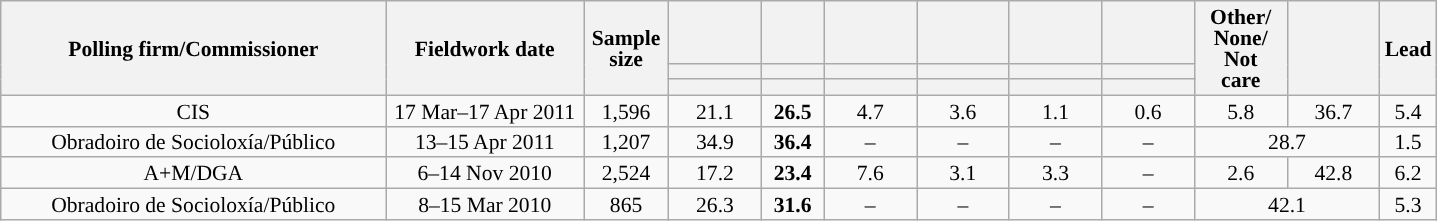<table class="wikitable collapsible collapsed" style="text-align:center; font-size:90%; line-height:14px;">
<tr style="height:42px;">
<th style="width:250px;" rowspan="3">Polling firm/Commissioner</th>
<th style="width:125px;" rowspan="3">Fieldwork date</th>
<th style="width:50px;" rowspan="3">Sample size</th>
<th style="width:55px;"></th>
<th style="width:35px;"></th>
<th style="width:55px;"></th>
<th style="width:55px;"></th>
<th style="width:55px;"></th>
<th style="width:55px;"></th>
<th style="width:55px;" rowspan="3">Other/<br>None/<br>Not<br>care</th>
<th style="width:55px;" rowspan="3"></th>
<th style="width:30px;" rowspan="3">Lead</th>
</tr>
<tr>
<th style="color:inherit;background:"></th>
<th style="color:inherit;background:"></th>
<th style="color:inherit;background:"></th>
<th style="color:inherit;background:"></th>
<th style="color:inherit;background:"></th>
<th style="color:inherit;background:"></th>
</tr>
<tr>
<th></th>
<th></th>
<th></th>
<th></th>
<th></th>
<th></th>
</tr>
<tr>
<td>CIS</td>
<td>17 Mar–17 Apr 2011</td>
<td>1,596</td>
<td>21.1</td>
<td><strong>26.5</strong></td>
<td>4.7</td>
<td>3.6</td>
<td>1.1</td>
<td>0.6</td>
<td>5.8</td>
<td>36.7</td>
<td style="background:">5.4</td>
</tr>
<tr>
<td>Obradoiro de Socioloxía/Público</td>
<td>13–15 Apr 2011</td>
<td>1,207</td>
<td>34.9</td>
<td><strong>36.4</strong></td>
<td>–</td>
<td>–</td>
<td>–</td>
<td>–</td>
<td colspan="2">28.7</td>
<td style="background:">1.5</td>
</tr>
<tr>
<td>A+M/DGA</td>
<td>6–14 Nov 2010</td>
<td>2,524</td>
<td>17.2</td>
<td><strong>23.4</strong></td>
<td>7.6</td>
<td>3.1</td>
<td>3.3</td>
<td>–</td>
<td>2.6</td>
<td>42.8</td>
<td style="background:">6.2</td>
</tr>
<tr>
<td>Obradoiro de Socioloxía/Público</td>
<td>8–15 Mar 2010</td>
<td>865</td>
<td>26.3</td>
<td><strong>31.6</strong></td>
<td>–</td>
<td>–</td>
<td>–</td>
<td>–</td>
<td colspan="2">42.1</td>
<td style="background:">5.3</td>
</tr>
</table>
